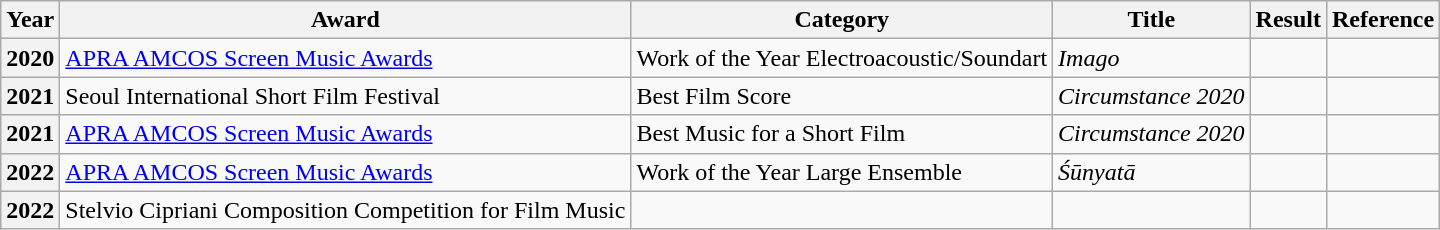<table class="wikitable plainrowheaders" border="1">
<tr>
<th scope="col">Year</th>
<th scope="col">Award</th>
<th>Category</th>
<th scope="col">Title</th>
<th scope="col">Result</th>
<th>Reference</th>
</tr>
<tr>
<th scope="row">2020</th>
<td><a href='#'>APRA AMCOS Screen Music Awards</a></td>
<td>Work of the Year Electroacoustic/Soundart</td>
<td><em>Imago</em></td>
<td></td>
<td></td>
</tr>
<tr>
<th scope="row">2021</th>
<td>Seoul International Short Film Festival</td>
<td>Best Film Score</td>
<td><em>Circumstance 2020</em></td>
<td></td>
<td></td>
</tr>
<tr>
<th scope="row">2021</th>
<td><a href='#'>APRA AMCOS Screen Music Awards</a></td>
<td>Best Music for a Short Film</td>
<td><em>Circumstance 2020</em></td>
<td></td>
<td></td>
</tr>
<tr>
<th scope="row">2022</th>
<td><a href='#'>APRA AMCOS Screen Music Awards</a></td>
<td>Work of the Year Large Ensemble</td>
<td><em>Śūnyatā</em></td>
<td></td>
<td></td>
</tr>
<tr>
<th scope="row">2022</th>
<td>Stelvio Cipriani Composition Competition for Film Music</td>
<td></td>
<td></td>
<td></td>
<td></td>
</tr>
</table>
